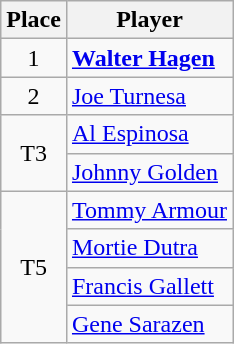<table class=wikitable>
<tr>
<th>Place</th>
<th>Player</th>
</tr>
<tr>
<td align=center>1</td>
<td> <strong><a href='#'>Walter Hagen</a></strong> </td>
</tr>
<tr>
<td align=center>2</td>
<td> <a href='#'>Joe Turnesa</a> </td>
</tr>
<tr>
<td align=center rowspan=2>T3</td>
<td> <a href='#'>Al Espinosa</a> </td>
</tr>
<tr>
<td> <a href='#'>Johnny Golden</a></td>
</tr>
<tr>
<td align=center rowspan=4>T5</td>
<td> <a href='#'>Tommy Armour</a>  </td>
</tr>
<tr>
<td> <a href='#'>Mortie Dutra</a></td>
</tr>
<tr>
<td> <a href='#'>Francis Gallett</a></td>
</tr>
<tr>
<td> <a href='#'>Gene Sarazen</a></td>
</tr>
</table>
